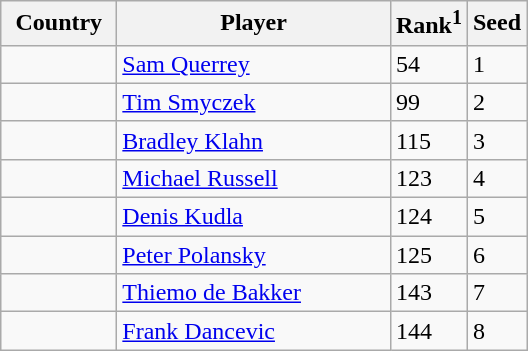<table class="sortable wikitable">
<tr>
<th width="70">Country</th>
<th width="175">Player</th>
<th>Rank<sup>1</sup></th>
<th>Seed</th>
</tr>
<tr>
<td></td>
<td><a href='#'>Sam Querrey</a></td>
<td>54</td>
<td>1</td>
</tr>
<tr>
<td></td>
<td><a href='#'>Tim Smyczek</a></td>
<td>99</td>
<td>2</td>
</tr>
<tr>
<td></td>
<td><a href='#'>Bradley Klahn</a></td>
<td>115</td>
<td>3</td>
</tr>
<tr>
<td></td>
<td><a href='#'>Michael Russell</a></td>
<td>123</td>
<td>4</td>
</tr>
<tr>
<td></td>
<td><a href='#'>Denis Kudla</a></td>
<td>124</td>
<td>5</td>
</tr>
<tr>
<td></td>
<td><a href='#'>Peter Polansky</a></td>
<td>125</td>
<td>6</td>
</tr>
<tr>
<td></td>
<td><a href='#'>Thiemo de Bakker</a></td>
<td>143</td>
<td>7</td>
</tr>
<tr>
<td></td>
<td><a href='#'>Frank Dancevic</a></td>
<td>144</td>
<td>8</td>
</tr>
</table>
